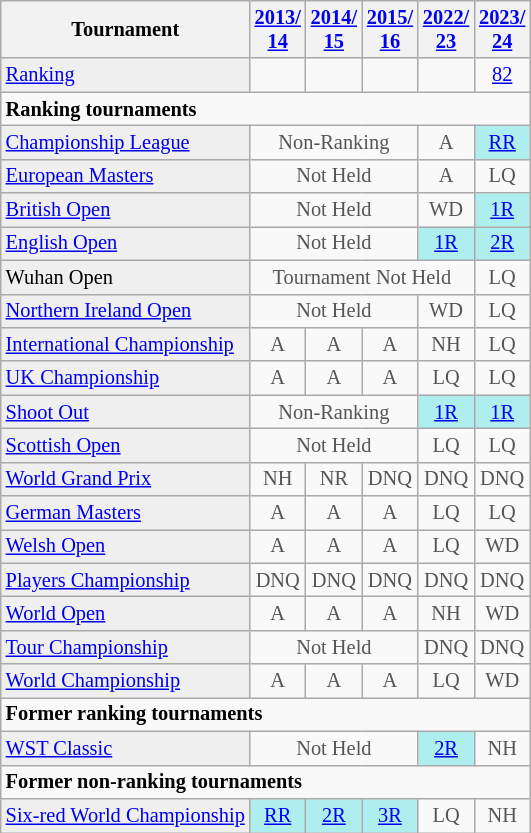<table class="wikitable" style="font-size:85%;">
<tr>
<th>Tournament</th>
<th><a href='#'>2013/<br>14</a></th>
<th><a href='#'>2014/<br>15</a></th>
<th><a href='#'>2015/<br>16</a></th>
<th><a href='#'>2022/<br>23</a></th>
<th><a href='#'>2023/<br>24</a></th>
</tr>
<tr>
<td style="background:#EFEFEF;"><a href='#'>Ranking</a></td>
<td align="center"></td>
<td align="center"></td>
<td align="center"></td>
<td align="center"></td>
<td align="center"><a href='#'>82</a></td>
</tr>
<tr>
<td colspan="10"><strong>Ranking tournaments</strong></td>
</tr>
<tr>
<td style="background:#EFEFEF;"><a href='#'>Championship League</a></td>
<td align="center" colspan="3" style="color:#555555;">Non-Ranking</td>
<td align="center" style="color:#555555;">A</td>
<td align="center" style="background:#afeeee;"><a href='#'>RR</a></td>
</tr>
<tr>
<td style="background:#EFEFEF;"><a href='#'>European Masters</a></td>
<td align="center" colspan="3" style="color:#555555;">Not Held</td>
<td align="center" style="color:#555555;">A</td>
<td align="center" style="color:#555555;">LQ</td>
</tr>
<tr>
<td style="background:#EFEFEF;"><a href='#'>British Open</a></td>
<td align="center" colspan="3" style="color:#555555;">Not Held</td>
<td align="center" style="color:#555555;">WD</td>
<td align="center" style="background:#afeeee;"><a href='#'>1R</a></td>
</tr>
<tr>
<td style="background:#EFEFEF;"><a href='#'>English Open</a></td>
<td align="center" colspan="3" style="color:#555555;">Not Held</td>
<td align="center" style="background:#afeeee;"><a href='#'>1R</a></td>
<td align="center" style="background:#afeeee;"><a href='#'>2R</a></td>
</tr>
<tr>
<td style="background:#EFEFEF;">Wuhan Open</td>
<td align="center" colspan="4" style="color:#555555;">Tournament Not Held</td>
<td align="center" style="color:#555555;">LQ</td>
</tr>
<tr>
<td style="background:#EFEFEF;"><a href='#'>Northern Ireland Open</a></td>
<td align="center" colspan="3" style="color:#555555;">Not Held</td>
<td align="center" style="color:#555555;">WD</td>
<td align="center" style="color:#555555;">LQ</td>
</tr>
<tr>
<td style="background:#EFEFEF;"><a href='#'>International Championship</a></td>
<td align="center" style="color:#555555;">A</td>
<td align="center" style="color:#555555;">A</td>
<td align="center" style="color:#555555;">A</td>
<td align="center" style="color:#555555;">NH</td>
<td align="center" style="color:#555555;">LQ</td>
</tr>
<tr>
<td style="background:#EFEFEF;"><a href='#'>UK Championship</a></td>
<td align="center" style="color:#555555;">A</td>
<td align="center" style="color:#555555;">A</td>
<td align="center" style="color:#555555;">A</td>
<td align="center" style="color:#555555;">LQ</td>
<td align="center" style="color:#555555;">LQ</td>
</tr>
<tr>
<td style="background:#EFEFEF;"><a href='#'>Shoot Out</a></td>
<td align="center" colspan="3" style="color:#555555;">Non-Ranking</td>
<td align="center" style="background:#afeeee;"><a href='#'>1R</a></td>
<td align="center" style="background:#afeeee;"><a href='#'>1R</a></td>
</tr>
<tr>
<td style="background:#EFEFEF;"><a href='#'>Scottish Open</a></td>
<td align="center" colspan="3" style="color:#555555;">Not Held</td>
<td align="center" style="color:#555555;">LQ</td>
<td align="center" style="color:#555555;">LQ</td>
</tr>
<tr>
<td style="background:#EFEFEF;"><a href='#'>World Grand Prix</a></td>
<td align="center" style="color:#555555;">NH</td>
<td align="center" style="color:#555555;">NR</td>
<td align="center" style="color:#555555;">DNQ</td>
<td align="center" style="color:#555555;">DNQ</td>
<td align="center" style="color:#555555;">DNQ</td>
</tr>
<tr>
<td style="background:#EFEFEF;"><a href='#'>German Masters</a></td>
<td align="center" style="color:#555555;">A</td>
<td align="center" style="color:#555555;">A</td>
<td align="center" style="color:#555555;">A</td>
<td align="center" style="color:#555555;">LQ</td>
<td align="center" style="color:#555555;">LQ</td>
</tr>
<tr>
<td style="background:#EFEFEF;"><a href='#'>Welsh Open</a></td>
<td align="center" style="color:#555555;">A</td>
<td align="center" style="color:#555555;">A</td>
<td align="center" style="color:#555555;">A</td>
<td align="center" style="color:#555555;">LQ</td>
<td align="center" style="color:#555555;">WD</td>
</tr>
<tr>
<td style="background:#EFEFEF;"><a href='#'>Players Championship</a></td>
<td align="center" style="color:#555555;">DNQ</td>
<td align="center" style="color:#555555;">DNQ</td>
<td align="center" style="color:#555555;">DNQ</td>
<td align="center" style="color:#555555;">DNQ</td>
<td align="center" style="color:#555555;">DNQ</td>
</tr>
<tr>
<td style="background:#EFEFEF;"><a href='#'>World Open</a></td>
<td align="center" style="color:#555555;">A</td>
<td align="center" style="color:#555555;">A</td>
<td align="center" style="color:#555555;">A</td>
<td align="center" style="color:#555555;">NH</td>
<td align="center" style="color:#555555;">WD</td>
</tr>
<tr>
<td style="background:#EFEFEF;"><a href='#'>Tour Championship</a></td>
<td align="center" colspan="3" style="color:#555555;">Not Held</td>
<td align="center" style="color:#555555;">DNQ</td>
<td align="center" style="color:#555555;">DNQ</td>
</tr>
<tr>
<td style="background:#EFEFEF;"><a href='#'>World Championship</a></td>
<td align="center" style="color:#555555;">A</td>
<td align="center" style="color:#555555;">A</td>
<td align="center" style="color:#555555;">A</td>
<td align="center" style="color:#555555;">LQ</td>
<td align="center" style="color:#555555;">WD</td>
</tr>
<tr>
<td colspan="10"><strong>Former ranking tournaments</strong></td>
</tr>
<tr>
<td style="background:#EFEFEF;"><a href='#'>WST Classic</a></td>
<td align="center" colspan="3" style="color:#555555;">Not Held</td>
<td align="center" style="background:#afeeee;"><a href='#'>2R</a></td>
<td align="center" style="color:#555555;">NH</td>
</tr>
<tr>
<td colspan="10"><strong>Former non-ranking tournaments</strong></td>
</tr>
<tr>
<td style="background:#EFEFEF;"><a href='#'>Six-red World Championship</a></td>
<td align="center" style="background:#afeeee;"><a href='#'>RR</a></td>
<td align="center" style="background:#afeeee;"><a href='#'>2R</a></td>
<td align="center" style="background:#afeeee;"><a href='#'>3R</a></td>
<td align="center" style="color:#555555;">LQ</td>
<td align="center" style="color:#555555;">NH</td>
</tr>
</table>
